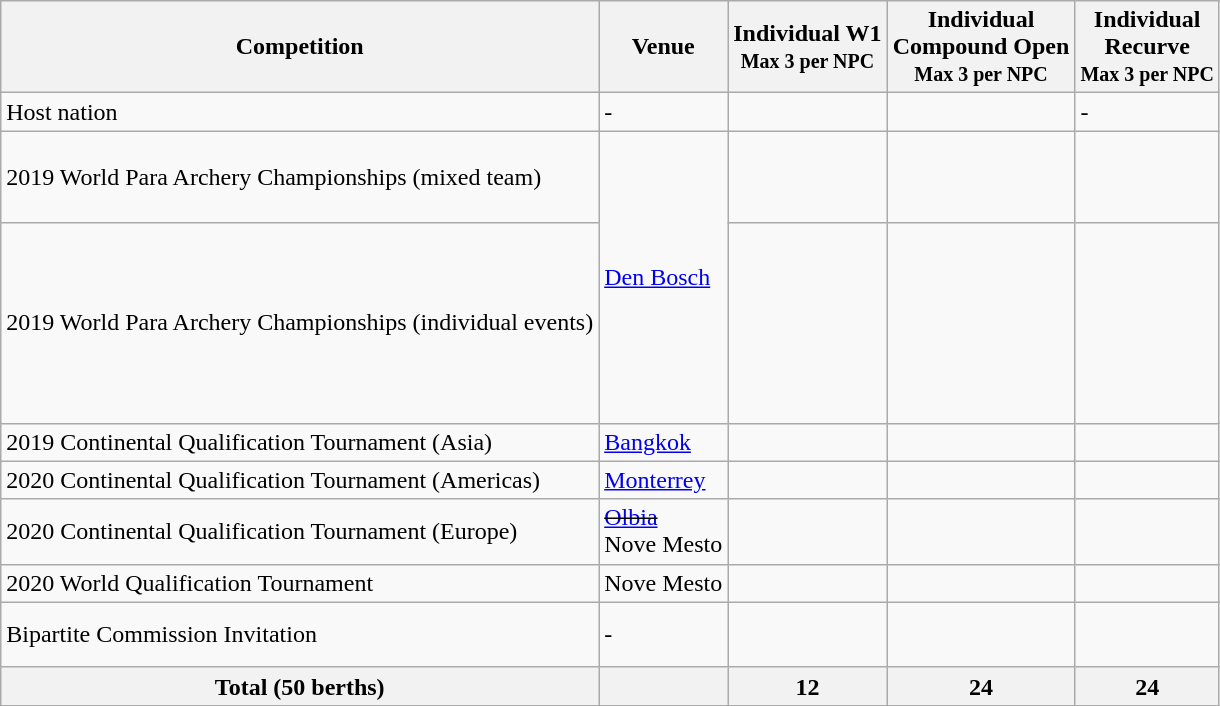<table class="wikitable">
<tr>
<th>Competition</th>
<th>Venue</th>
<th>Individual W1<br><small>Max 3 per NPC</small></th>
<th>Individual <br>Compound Open <br><small>Max 3 per NPC</small></th>
<th>Individual <br>Recurve<br><small>Max 3 per NPC</small></th>
</tr>
<tr>
<td>Host nation</td>
<td>-</td>
<td></td>
<td></td>
<td>- </td>
</tr>
<tr>
<td>2019 World Para Archery Championships (mixed team)</td>
<td rowspan=2> <a href='#'>Den Bosch</a></td>
<td><br> <br> <br> </td>
<td><br> <br> <br> </td>
<td><br> <br> <br> </td>
</tr>
<tr>
<td>2019 World Para Archery Championships (individual events)</td>
<td> <br>  <br></td>
<td><br> <br> <br> <br> <br> <br> <br> </td>
<td><br> <br> <br> <br> <br> <br> <br> </td>
</tr>
<tr>
<td>2019 Continental Qualification Tournament (Asia)</td>
<td> <a href='#'>Bangkok</a></td>
<td></td>
<td><br></td>
<td><br></td>
</tr>
<tr>
<td>2020 Continental Qualification Tournament (Americas)</td>
<td> <a href='#'>Monterrey</a></td>
<td></td>
<td><br></td>
<td><br></td>
</tr>
<tr>
<td>2020 Continental Qualification Tournament (Europe)</td>
<td><s> <a href='#'>Olbia</a></s><br> Nove Mesto</td>
<td></td>
<td><br></td>
<td><br></td>
</tr>
<tr>
<td>2020 World Qualification Tournament</td>
<td> Nove Mesto</td>
<td><br></td>
<td><br></td>
<td><br></td>
</tr>
<tr>
<td>Bipartite Commission Invitation</td>
<td>-</td>
<td align="left"><br> </td>
<td align="left"><br> <br> </td>
<td align="left"><br> <br> </td>
</tr>
<tr>
<th>Total (50 berths)</th>
<th></th>
<th align="center">12</th>
<th align="center">24</th>
<th align="center">24</th>
</tr>
</table>
